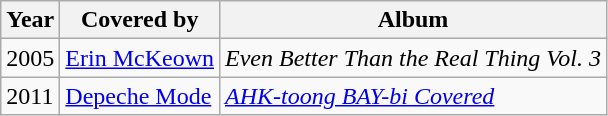<table class="wikitable">
<tr>
<th>Year</th>
<th>Covered by</th>
<th>Album</th>
</tr>
<tr>
<td>2005</td>
<td><a href='#'>Erin McKeown</a></td>
<td><em>Even Better Than the Real Thing Vol. 3</em></td>
</tr>
<tr>
<td>2011</td>
<td><a href='#'>Depeche Mode</a></td>
<td><em><a href='#'>AHK-toong BAY-bi Covered</a></em></td>
</tr>
</table>
